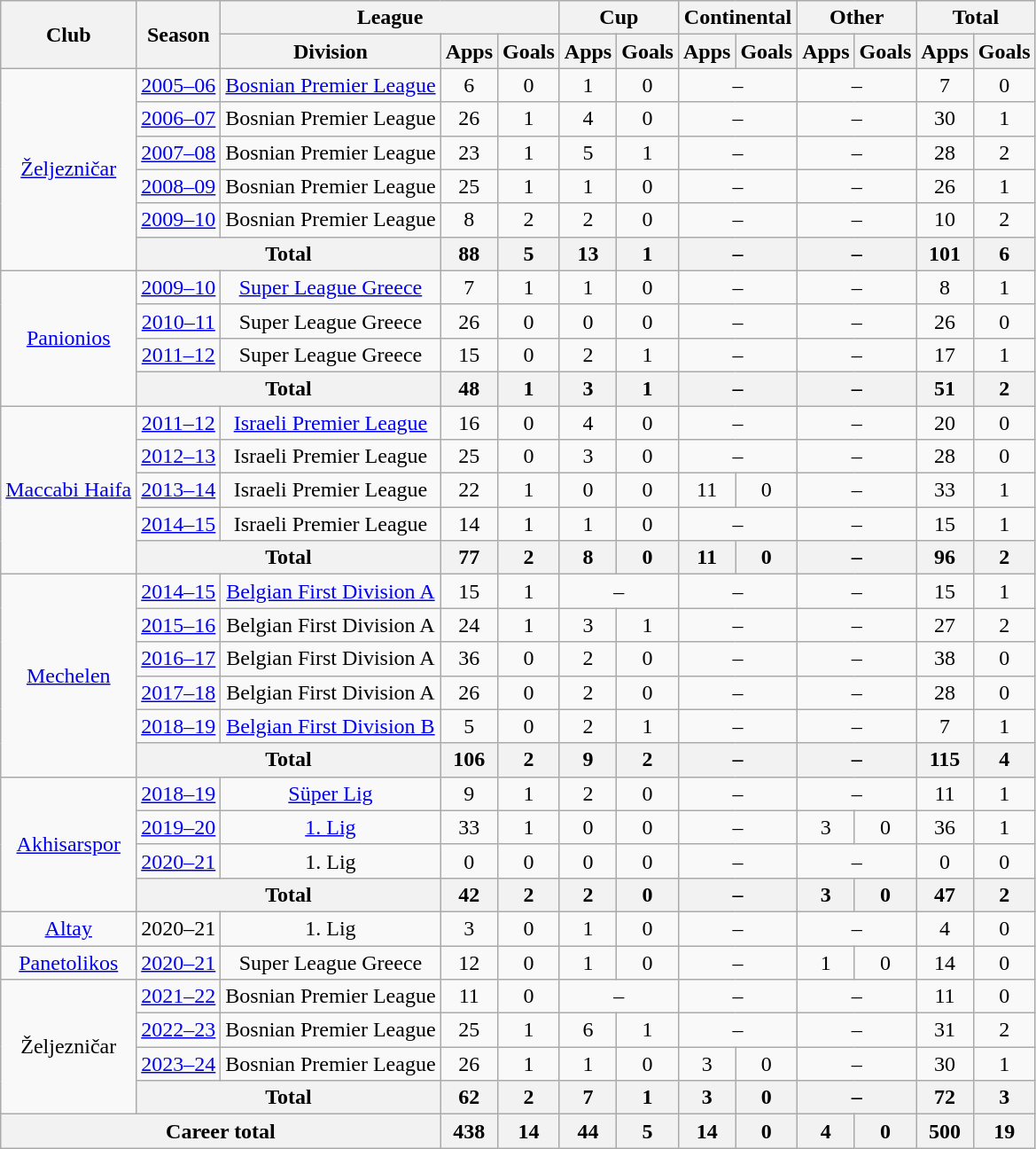<table class="wikitable" style="text-align:center">
<tr>
<th rowspan="2">Club</th>
<th rowspan="2">Season</th>
<th colspan="3">League</th>
<th colspan="2">Cup</th>
<th colspan="2">Continental</th>
<th colspan="2">Other</th>
<th colspan="2">Total</th>
</tr>
<tr>
<th>Division</th>
<th>Apps</th>
<th>Goals</th>
<th>Apps</th>
<th>Goals</th>
<th>Apps</th>
<th>Goals</th>
<th>Apps</th>
<th>Goals</th>
<th>Apps</th>
<th>Goals</th>
</tr>
<tr>
<td rowspan="6"><a href='#'>Željezničar</a></td>
<td><a href='#'>2005–06</a></td>
<td><a href='#'>Bosnian Premier League</a></td>
<td>6</td>
<td>0</td>
<td>1</td>
<td>0</td>
<td colspan="2">–</td>
<td colspan="2">–</td>
<td>7</td>
<td>0</td>
</tr>
<tr>
<td><a href='#'>2006–07</a></td>
<td>Bosnian Premier League</td>
<td>26</td>
<td>1</td>
<td>4</td>
<td>0</td>
<td colspan="2">–</td>
<td colspan="2">–</td>
<td>30</td>
<td>1</td>
</tr>
<tr>
<td><a href='#'>2007–08</a></td>
<td>Bosnian Premier League</td>
<td>23</td>
<td>1</td>
<td>5</td>
<td>1</td>
<td colspan="2">–</td>
<td colspan="2">–</td>
<td>28</td>
<td>2</td>
</tr>
<tr>
<td><a href='#'>2008–09</a></td>
<td>Bosnian Premier League</td>
<td>25</td>
<td>1</td>
<td>1</td>
<td>0</td>
<td colspan="2">–</td>
<td colspan="2">–</td>
<td>26</td>
<td>1</td>
</tr>
<tr>
<td><a href='#'>2009–10</a></td>
<td>Bosnian Premier League</td>
<td>8</td>
<td>2</td>
<td>2</td>
<td>0</td>
<td colspan="2">–</td>
<td colspan="2">–</td>
<td>10</td>
<td>2</td>
</tr>
<tr>
<th colspan="2">Total</th>
<th>88</th>
<th>5</th>
<th>13</th>
<th>1</th>
<th colspan="2">–</th>
<th colspan="2">–</th>
<th>101</th>
<th>6</th>
</tr>
<tr>
<td rowspan="4"><a href='#'>Panionios</a></td>
<td><a href='#'>2009–10</a></td>
<td><a href='#'>Super League Greece</a></td>
<td>7</td>
<td>1</td>
<td>1</td>
<td>0</td>
<td colspan="2">–</td>
<td colspan="2">–</td>
<td>8</td>
<td>1</td>
</tr>
<tr>
<td><a href='#'>2010–11</a></td>
<td>Super League Greece</td>
<td>26</td>
<td>0</td>
<td>0</td>
<td>0</td>
<td colspan="2">–</td>
<td colspan="2">–</td>
<td>26</td>
<td>0</td>
</tr>
<tr>
<td><a href='#'>2011–12</a></td>
<td>Super League Greece</td>
<td>15</td>
<td>0</td>
<td>2</td>
<td>1</td>
<td colspan="2">–</td>
<td colspan="2">–</td>
<td>17</td>
<td>1</td>
</tr>
<tr>
<th colspan="2">Total</th>
<th>48</th>
<th>1</th>
<th>3</th>
<th>1</th>
<th colspan="2">–</th>
<th colspan="2">–</th>
<th>51</th>
<th>2</th>
</tr>
<tr>
<td rowspan="5"><a href='#'>Maccabi Haifa</a></td>
<td><a href='#'>2011–12</a></td>
<td><a href='#'>Israeli Premier League</a></td>
<td>16</td>
<td>0</td>
<td>4</td>
<td>0</td>
<td colspan="2">–</td>
<td colspan="2">–</td>
<td>20</td>
<td>0</td>
</tr>
<tr>
<td><a href='#'>2012–13</a></td>
<td>Israeli Premier League</td>
<td>25</td>
<td>0</td>
<td>3</td>
<td>0</td>
<td colspan="2">–</td>
<td colspan="2">–</td>
<td>28</td>
<td>0</td>
</tr>
<tr>
<td><a href='#'>2013–14</a></td>
<td>Israeli Premier League</td>
<td>22</td>
<td>1</td>
<td>0</td>
<td>0</td>
<td>11</td>
<td>0</td>
<td colspan="2">–</td>
<td>33</td>
<td>1</td>
</tr>
<tr>
<td><a href='#'>2014–15</a></td>
<td>Israeli Premier League</td>
<td>14</td>
<td>1</td>
<td>1</td>
<td>0</td>
<td colspan="2">–</td>
<td colspan="2">–</td>
<td>15</td>
<td>1</td>
</tr>
<tr>
<th colspan="2">Total</th>
<th>77</th>
<th>2</th>
<th>8</th>
<th>0</th>
<th>11</th>
<th>0</th>
<th colspan="2">–</th>
<th>96</th>
<th>2</th>
</tr>
<tr>
<td rowspan="6"><a href='#'>Mechelen</a></td>
<td><a href='#'>2014–15</a></td>
<td><a href='#'>Belgian First Division A</a></td>
<td>15</td>
<td>1</td>
<td colspan="2">–</td>
<td colspan="2">–</td>
<td colspan="2">–</td>
<td>15</td>
<td>1</td>
</tr>
<tr>
<td><a href='#'>2015–16</a></td>
<td>Belgian First Division A</td>
<td>24</td>
<td>1</td>
<td>3</td>
<td>1</td>
<td colspan="2">–</td>
<td colspan="2">–</td>
<td>27</td>
<td>2</td>
</tr>
<tr>
<td><a href='#'>2016–17</a></td>
<td>Belgian First Division A</td>
<td>36</td>
<td>0</td>
<td>2</td>
<td>0</td>
<td colspan="2">–</td>
<td colspan="2">–</td>
<td>38</td>
<td>0</td>
</tr>
<tr>
<td><a href='#'>2017–18</a></td>
<td>Belgian First Division A</td>
<td>26</td>
<td>0</td>
<td>2</td>
<td>0</td>
<td colspan="2">–</td>
<td colspan="2">–</td>
<td>28</td>
<td>0</td>
</tr>
<tr>
<td><a href='#'>2018–19</a></td>
<td><a href='#'>Belgian First Division B</a></td>
<td>5</td>
<td>0</td>
<td>2</td>
<td>1</td>
<td colspan="2">–</td>
<td colspan="2">–</td>
<td>7</td>
<td>1</td>
</tr>
<tr>
<th colspan="2">Total</th>
<th>106</th>
<th>2</th>
<th>9</th>
<th>2</th>
<th colspan="2">–</th>
<th colspan="2">–</th>
<th>115</th>
<th>4</th>
</tr>
<tr>
<td rowspan="4"><a href='#'>Akhisarspor</a></td>
<td><a href='#'>2018–19</a></td>
<td><a href='#'>Süper Lig</a></td>
<td>9</td>
<td>1</td>
<td>2</td>
<td>0</td>
<td colspan="2">–</td>
<td colspan="2">–</td>
<td>11</td>
<td>1</td>
</tr>
<tr>
<td><a href='#'>2019–20</a></td>
<td><a href='#'>1. Lig</a></td>
<td>33</td>
<td>1</td>
<td>0</td>
<td>0</td>
<td colspan="2">–</td>
<td>3</td>
<td>0</td>
<td>36</td>
<td>1</td>
</tr>
<tr>
<td><a href='#'>2020–21</a></td>
<td>1. Lig</td>
<td>0</td>
<td>0</td>
<td>0</td>
<td>0</td>
<td colspan="2">–</td>
<td colspan="2">–</td>
<td>0</td>
<td>0</td>
</tr>
<tr>
<th colspan="2">Total</th>
<th>42</th>
<th>2</th>
<th>2</th>
<th>0</th>
<th colspan="2">–</th>
<th>3</th>
<th>0</th>
<th>47</th>
<th>2</th>
</tr>
<tr>
<td><a href='#'>Altay</a></td>
<td>2020–21</td>
<td>1. Lig</td>
<td>3</td>
<td>0</td>
<td>1</td>
<td>0</td>
<td colspan="2">–</td>
<td colspan="2">–</td>
<td>4</td>
<td>0</td>
</tr>
<tr>
<td><a href='#'>Panetolikos</a></td>
<td><a href='#'>2020–21</a></td>
<td>Super League Greece</td>
<td>12</td>
<td>0</td>
<td>1</td>
<td>0</td>
<td colspan="2">–</td>
<td>1</td>
<td>0</td>
<td>14</td>
<td>0</td>
</tr>
<tr>
<td rowspan="4">Željezničar</td>
<td><a href='#'>2021–22</a></td>
<td>Bosnian Premier League</td>
<td>11</td>
<td>0</td>
<td colspan="2">–</td>
<td colspan="2">–</td>
<td colspan="2">–</td>
<td>11</td>
<td>0</td>
</tr>
<tr>
<td><a href='#'>2022–23</a></td>
<td>Bosnian Premier League</td>
<td>25</td>
<td>1</td>
<td>6</td>
<td>1</td>
<td colspan="2">–</td>
<td colspan="2">–</td>
<td>31</td>
<td>2</td>
</tr>
<tr>
<td><a href='#'>2023–24</a></td>
<td>Bosnian Premier League</td>
<td>26</td>
<td>1</td>
<td>1</td>
<td>0</td>
<td>3</td>
<td>0</td>
<td colspan="2">–</td>
<td>30</td>
<td>1</td>
</tr>
<tr>
<th colspan="2">Total</th>
<th>62</th>
<th>2</th>
<th>7</th>
<th>1</th>
<th>3</th>
<th>0</th>
<th colspan="2">–</th>
<th>72</th>
<th>3</th>
</tr>
<tr>
<th colspan="3">Career total</th>
<th>438</th>
<th>14</th>
<th>44</th>
<th>5</th>
<th>14</th>
<th>0</th>
<th>4</th>
<th>0</th>
<th>500</th>
<th>19</th>
</tr>
</table>
